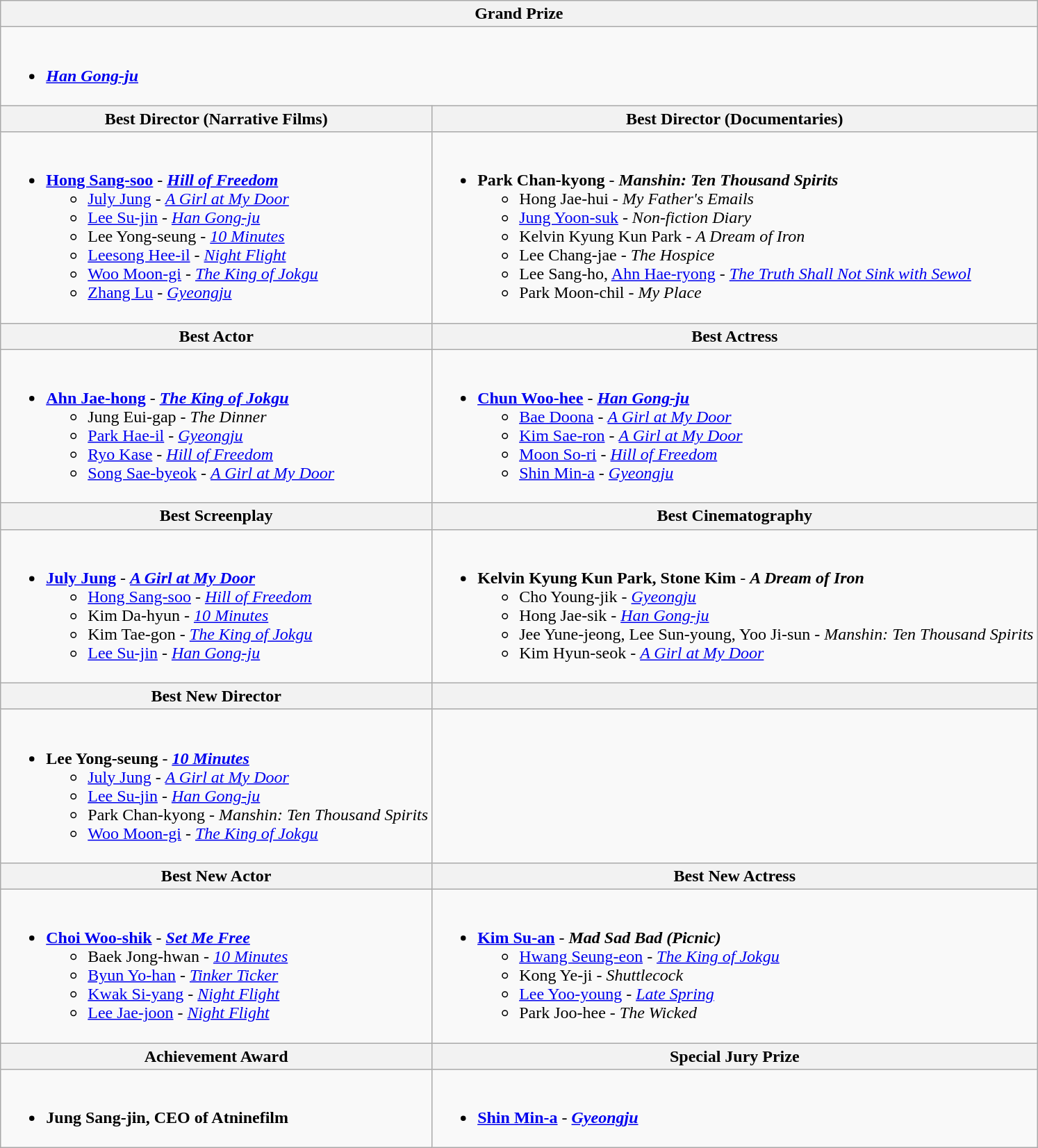<table class="wikitable">
<tr>
<th colspan="2">Grand Prize</th>
</tr>
<tr>
<td colspan="2" style="vertical-align:top;"><br><ul><li><strong><em><a href='#'>Han Gong-ju</a></em></strong></li></ul></td>
</tr>
<tr>
<th style="width="50%">Best Director (Narrative Films)</th>
<th style="width="50%">Best Director (Documentaries)</th>
</tr>
<tr>
<td valign="top"><br><ul><li><strong><a href='#'>Hong Sang-soo</a></strong> - <strong><em><a href='#'>Hill of Freedom</a></em></strong><ul><li><a href='#'>July Jung</a> - <em><a href='#'>A Girl at My Door</a></em></li><li><a href='#'>Lee Su-jin</a> - <em><a href='#'>Han Gong-ju</a></em></li><li>Lee Yong-seung - <em><a href='#'>10 Minutes</a></em></li><li><a href='#'>Leesong Hee-il</a> - <em><a href='#'>Night Flight</a></em></li><li><a href='#'>Woo Moon-gi</a> - <em><a href='#'>The King of Jokgu</a></em></li><li><a href='#'>Zhang Lu</a> - <em><a href='#'>Gyeongju</a></em></li></ul></li></ul></td>
<td valign="top"><br><ul><li><strong>Park Chan-kyong</strong>  - <strong><em>Manshin: Ten Thousand Spirits</em></strong><ul><li>Hong Jae-hui - <em>My Father's Emails</em></li><li><a href='#'>Jung Yoon-suk</a> - <em>Non-fiction Diary</em></li><li>Kelvin Kyung Kun Park - <em>A Dream of Iron</em></li><li>Lee Chang-jae - <em>The Hospice</em></li><li>Lee Sang-ho, <a href='#'>Ahn Hae-ryong</a> - <em><a href='#'>The Truth Shall Not Sink with Sewol</a></em></li><li>Park Moon-chil - <em>My Place</em></li></ul></li></ul></td>
</tr>
<tr>
<th style="width="50%">Best Actor</th>
<th style="width="50%">Best Actress</th>
</tr>
<tr>
<td valign="top"><br><ul><li><strong><a href='#'>Ahn Jae-hong</a></strong> - <strong><em><a href='#'>The King of Jokgu</a></em></strong><ul><li>Jung Eui-gap - <em>The Dinner</em></li><li><a href='#'>Park Hae-il</a> - <em><a href='#'>Gyeongju</a></em></li><li><a href='#'>Ryo Kase</a> - <em><a href='#'>Hill of Freedom</a></em></li><li><a href='#'>Song Sae-byeok</a> - <em><a href='#'>A Girl at My Door</a></em></li></ul></li></ul></td>
<td valign="top"><br><ul><li><strong><a href='#'>Chun Woo-hee</a></strong>  - <strong><em><a href='#'>Han Gong-ju</a></em></strong><ul><li><a href='#'>Bae Doona</a> - <em><a href='#'>A Girl at My Door</a></em></li><li><a href='#'>Kim Sae-ron</a> - <em><a href='#'>A Girl at My Door</a></em></li><li><a href='#'>Moon So-ri</a> - <em><a href='#'>Hill of Freedom</a></em></li><li><a href='#'>Shin Min-a</a> - <em><a href='#'>Gyeongju</a></em></li></ul></li></ul></td>
</tr>
<tr>
<th style="width="50%">Best Screenplay</th>
<th style="width="50%">Best Cinematography</th>
</tr>
<tr>
<td valign="top"><br><ul><li><strong><a href='#'>July Jung</a></strong> - <strong><em><a href='#'>A Girl at My Door</a></em></strong><ul><li><a href='#'>Hong Sang-soo</a> - <em><a href='#'>Hill of Freedom</a></em></li><li>Kim Da-hyun - <em><a href='#'>10 Minutes</a></em></li><li>Kim Tae-gon - <em><a href='#'>The King of Jokgu</a></em></li><li><a href='#'>Lee Su-jin</a> - <em><a href='#'>Han Gong-ju</a></em></li></ul></li></ul></td>
<td valign="top"><br><ul><li><strong>Kelvin Kyung Kun Park, Stone Kim</strong> - <strong><em>A Dream of Iron</em></strong><ul><li>Cho Young-jik - <em><a href='#'>Gyeongju</a></em></li><li>Hong Jae-sik - <em><a href='#'>Han Gong-ju</a></em></li><li>Jee Yune-jeong, Lee Sun-young, Yoo Ji-sun - <em>Manshin: Ten Thousand Spirits</em></li><li>Kim Hyun-seok - <em><a href='#'>A Girl at My Door</a></em></li></ul></li></ul></td>
</tr>
<tr>
<th style="width="50%">Best New Director</th>
<th style="width="50%"></th>
</tr>
<tr>
<td valign="top"><br><ul><li><strong>Lee Yong-seung</strong> - <strong><em><a href='#'>10 Minutes</a></em></strong><ul><li><a href='#'>July Jung</a> - <em><a href='#'>A Girl at My Door</a></em></li><li><a href='#'>Lee Su-jin</a> - <em><a href='#'>Han Gong-ju</a></em></li><li>Park Chan-kyong - <em>Manshin: Ten Thousand Spirits</em></li><li><a href='#'>Woo Moon-gi</a> - <em><a href='#'>The King of Jokgu</a></em></li></ul></li></ul></td>
<td valign="top"></td>
</tr>
<tr>
<th style="width="50%">Best New Actor</th>
<th style="width="50%">Best New Actress</th>
</tr>
<tr>
<td valign="top"><br><ul><li><strong><a href='#'>Choi Woo-shik</a></strong> - <strong><em><a href='#'>Set Me Free</a></em></strong><ul><li>Baek Jong-hwan - <em><a href='#'>10 Minutes</a></em></li><li><a href='#'>Byun Yo-han</a> - <em><a href='#'>Tinker Ticker</a></em></li><li><a href='#'>Kwak Si-yang</a> - <em><a href='#'>Night Flight</a></em></li><li><a href='#'>Lee Jae-joon</a> - <em><a href='#'>Night Flight</a></em></li></ul></li></ul></td>
<td valign="top"><br><ul><li><strong><a href='#'>Kim Su-an</a></strong> - <strong><em>Mad Sad Bad (Picnic)</em></strong><ul><li><a href='#'>Hwang Seung-eon</a> - <em><a href='#'>The King of Jokgu</a></em></li><li>Kong Ye-ji - <em>Shuttlecock</em></li><li><a href='#'>Lee Yoo-young</a> - <em><a href='#'>Late Spring</a></em></li><li>Park Joo-hee - <em>The Wicked</em></li></ul></li></ul></td>
</tr>
<tr>
<th style="width="50%">Achievement Award </th>
<th style="width="50%">Special Jury Prize</th>
</tr>
<tr>
<td valign="top"><br><ul><li><strong>Jung Sang-jin, CEO of Atninefilm</strong></li></ul></td>
<td valign="top"><br><ul><li><strong><a href='#'>Shin Min-a</a></strong> - <strong><em><a href='#'>Gyeongju</a></em></strong></li></ul></td>
</tr>
</table>
